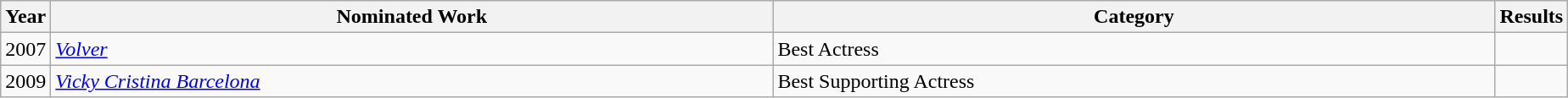<table class="wikitable">
<tr>
<th scope="col" style="width":1em;">Year</th>
<th scope="col" style="width:35em;">Nominated Work</th>
<th scope="col" style="width:35em;">Category</th>
<th scope="col" style="width:1em;">Results</th>
</tr>
<tr>
<td>2007</td>
<td><em><a href='#'>Volver</a></em></td>
<td>Best Actress</td>
<td></td>
</tr>
<tr>
<td>2009</td>
<td><em><a href='#'>Vicky Cristina Barcelona</a></em></td>
<td>Best Supporting Actress</td>
<td></td>
</tr>
</table>
